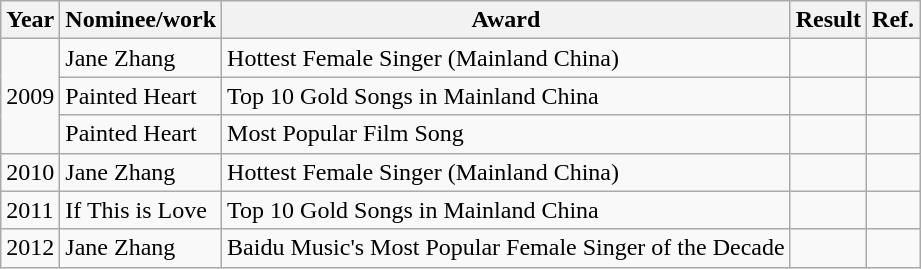<table class="wikitable">
<tr>
<th>Year</th>
<th>Nominee/work</th>
<th>Award</th>
<th><strong>Result</strong></th>
<th>Ref.</th>
</tr>
<tr>
<td rowspan="3">2009</td>
<td>Jane Zhang</td>
<td>Hottest Female Singer (Mainland China)</td>
<td></td>
<td></td>
</tr>
<tr>
<td>Painted Heart</td>
<td>Top 10 Gold Songs in Mainland China</td>
<td></td>
<td></td>
</tr>
<tr>
<td>Painted Heart</td>
<td>Most Popular Film Song</td>
<td></td>
<td></td>
</tr>
<tr>
<td>2010</td>
<td>Jane Zhang</td>
<td>Hottest Female Singer (Mainland China)</td>
<td></td>
<td></td>
</tr>
<tr>
<td>2011</td>
<td>If This is Love</td>
<td>Top 10 Gold Songs in Mainland China</td>
<td></td>
<td></td>
</tr>
<tr>
<td>2012</td>
<td>Jane Zhang</td>
<td>Baidu Music's Most Popular Female Singer of the Decade</td>
<td></td>
<td></td>
</tr>
</table>
